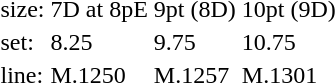<table style="margin-left:40px;">
<tr>
<td>size:</td>
<td>7D at 8pE</td>
<td>9pt (8D)</td>
<td>10pt (9D)</td>
</tr>
<tr>
<td>set:</td>
<td>8.25</td>
<td>9.75</td>
<td>10.75</td>
</tr>
<tr>
<td>line:</td>
<td>M.1250</td>
<td>M.1257</td>
<td>M.1301</td>
</tr>
</table>
